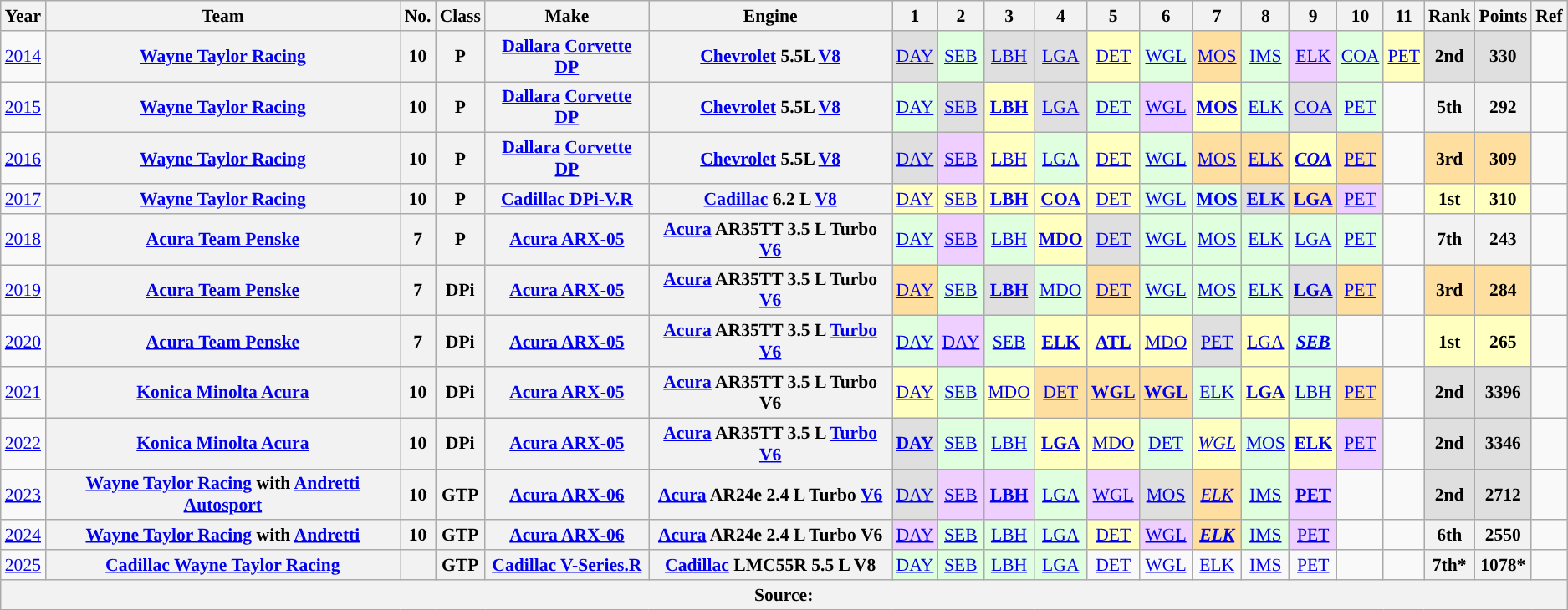<table class="wikitable" style="text-align:center; font-size:90%">
<tr>
<th>Year</th>
<th>Team</th>
<th>No.</th>
<th>Class</th>
<th>Make</th>
<th>Engine</th>
<th>1</th>
<th>2</th>
<th>3</th>
<th>4</th>
<th>5</th>
<th>6</th>
<th>7</th>
<th>8</th>
<th>9</th>
<th>10</th>
<th>11</th>
<th>Rank</th>
<th>Points</th>
<th>Ref</th>
</tr>
<tr>
<td><a href='#'>2014</a></td>
<th><a href='#'>Wayne Taylor Racing</a></th>
<th>10</th>
<th>P</th>
<th><a href='#'>Dallara</a> <a href='#'>Corvette DP</a></th>
<th><a href='#'>Chevrolet</a> 5.5L <a href='#'>V8</a></th>
<td style="background:#dfdfdf;"><a href='#'>DAY</a><br></td>
<td style="background:#dfffdf;"><a href='#'>SEB</a><br></td>
<td style="background:#dfdfdf;"><a href='#'>LBH</a><br></td>
<td style="background:#dfdfdf;"><a href='#'>LGA</a><br></td>
<td style="background:#ffffbf;"><a href='#'>DET</a><br></td>
<td style="background:#dfffdf;"><a href='#'>WGL</a><br></td>
<td style="background:#ffdf9f;"><a href='#'>MOS</a><br></td>
<td style="background:#dfffdf;"><a href='#'>IMS</a><br></td>
<td style="background:#efcfff;"><a href='#'>ELK</a><br></td>
<td style="background:#dfffdf;"><a href='#'>COA</a><br></td>
<td style="background:#ffffbf;"><a href='#'>PET</a><br></td>
<th style="background:#dfdfdf;">2nd</th>
<th style="background:#dfdfdf;">330</th>
<td></td>
</tr>
<tr>
<td><a href='#'>2015</a></td>
<th><a href='#'>Wayne Taylor Racing</a></th>
<th>10</th>
<th>P</th>
<th><a href='#'>Dallara</a> <a href='#'>Corvette DP</a></th>
<th><a href='#'>Chevrolet</a> 5.5L <a href='#'>V8</a></th>
<td style="background:#dfffdf;"><a href='#'>DAY</a><br></td>
<td style="background:#dfdfdf;"><a href='#'>SEB</a><br></td>
<td style="background:#ffffbf;"><strong><a href='#'>LBH</a></strong><br></td>
<td style="background:#dfdfdf;"><a href='#'>LGA</a><br></td>
<td style="background:#dfffdf;"><a href='#'>DET</a><br></td>
<td style="background:#efcfff;"><a href='#'>WGL</a><br></td>
<td style="background:#ffffbf;"><strong><a href='#'>MOS</a></strong><br></td>
<td style="background:#dfffdf;"><a href='#'>ELK</a><br></td>
<td style="background:#dfdfdf;"><a href='#'>COA</a><br></td>
<td style="background:#dfffdf;"><a href='#'>PET</a><br></td>
<td></td>
<th>5th</th>
<th>292</th>
<td></td>
</tr>
<tr>
<td><a href='#'>2016</a></td>
<th><a href='#'>Wayne Taylor Racing</a></th>
<th>10</th>
<th>P</th>
<th><a href='#'>Dallara</a> <a href='#'>Corvette DP</a></th>
<th><a href='#'>Chevrolet</a> 5.5L <a href='#'>V8</a></th>
<td style="background:#dfdfdf;"><a href='#'>DAY</a><br></td>
<td style="background:#efcfff;"><a href='#'>SEB</a><br></td>
<td style="background:#ffffbf;"><a href='#'>LBH</a><br></td>
<td style="background:#dfffdf;"><a href='#'>LGA</a><br></td>
<td style="background:#ffffbf;"><a href='#'>DET</a><br></td>
<td style="background:#dfffdf;"><a href='#'>WGL</a><br></td>
<td style="background:#ffdf9f;"><a href='#'>MOS</a><br></td>
<td style="background:#ffdf9f;"><a href='#'>ELK</a><br></td>
<td style="background:#ffffbf;"><strong><em><a href='#'>COA</a></em></strong><br></td>
<td style="background:#ffdf9f;"><a href='#'>PET</a><br></td>
<td></td>
<th style="background:#ffdf9f;">3rd</th>
<th style="background:#ffdf9f;">309</th>
<td></td>
</tr>
<tr>
<td><a href='#'>2017</a></td>
<th><a href='#'>Wayne Taylor Racing</a></th>
<th>10</th>
<th>P</th>
<th><a href='#'>Cadillac DPi-V.R</a></th>
<th><a href='#'>Cadillac</a> 6.2 L <a href='#'>V8</a></th>
<td style="background:#ffffbf;"><a href='#'>DAY</a><br></td>
<td style="background:#ffffbf;"><a href='#'>SEB</a><br></td>
<td style="background:#ffffbf;"><strong><a href='#'>LBH</a></strong><br></td>
<td style="background:#ffffbf;"><strong><a href='#'>COA</a></strong><br></td>
<td style="background:#ffffbf;"><a href='#'>DET</a><br></td>
<td style="background:#dfffdf;"><a href='#'>WGL</a><br></td>
<td style="background:#dfffdf;"><strong><a href='#'>MOS</a></strong><br></td>
<td style="background:#dfdfdf;"><strong><a href='#'>ELK</a></strong><br></td>
<td style="background:#ffdf9f;"><strong><a href='#'>LGA</a></strong><br></td>
<td style="background:#efcfff;"><a href='#'>PET</a><br></td>
<td></td>
<th style="background:#ffffbf;">1st</th>
<th style="background:#ffffbf;">310</th>
<td></td>
</tr>
<tr>
<td><a href='#'>2018</a></td>
<th><a href='#'>Acura Team Penske</a></th>
<th>7</th>
<th>P</th>
<th><a href='#'>Acura ARX-05</a></th>
<th><a href='#'>Acura</a> AR35TT 3.5 L Turbo <a href='#'>V6</a></th>
<td style="background:#dfffdf;"><a href='#'>DAY</a><br></td>
<td style="background:#efcfff;"><a href='#'>SEB</a><br></td>
<td style="background:#dfffdf;"><a href='#'>LBH</a><br></td>
<td style="background:#ffffbf;"><strong><a href='#'>MDO</a></strong><br></td>
<td style="background:#dfdfdf;"><a href='#'>DET</a><br></td>
<td style="background:#dfffdf;"><a href='#'>WGL</a><br></td>
<td style="background:#dfffdf;"><a href='#'>MOS</a><br></td>
<td style="background:#dfffdf;"><a href='#'>ELK</a><br></td>
<td style="background:#dfffdf;"><a href='#'>LGA</a><br></td>
<td style="background:#dfffdf;"><a href='#'>PET</a><br></td>
<td></td>
<th>7th</th>
<th>243</th>
<td></td>
</tr>
<tr>
<td><a href='#'>2019</a></td>
<th><a href='#'>Acura Team Penske</a></th>
<th>7</th>
<th>DPi</th>
<th><a href='#'>Acura ARX-05</a></th>
<th><a href='#'>Acura</a> AR35TT 3.5 L Turbo <a href='#'>V6</a></th>
<td style="background:#FFDF9F;"><a href='#'>DAY</a><br></td>
<td style="background:#DFFFDF;"><a href='#'>SEB</a><br></td>
<td style="background:#DFDFDF;"><strong><a href='#'>LBH</a></strong><br></td>
<td style="background:#DFFFDF;"><a href='#'>MDO</a><br></td>
<td style="background:#FFDF9F;"><a href='#'>DET</a><br></td>
<td style="background:#DFFFDF;"><a href='#'>WGL</a><br></td>
<td style="background:#DFFFDF;"><a href='#'>MOS</a><br></td>
<td style="background:#DFFFDF;"><a href='#'>ELK</a><br></td>
<td style="background:#DFDFDF;"><strong><a href='#'>LGA</a></strong><br></td>
<td style="background:#FFDF9F;"><a href='#'>PET</a><br></td>
<td></td>
<th style="background:#FFDF9F;">3rd</th>
<th style="background:#FFDF9F;">284</th>
<td></td>
</tr>
<tr>
<td><a href='#'>2020</a></td>
<th><a href='#'>Acura Team Penske</a></th>
<th>7</th>
<th>DPi</th>
<th><a href='#'>Acura ARX-05</a></th>
<th><a href='#'>Acura</a> AR35TT 3.5 L <a href='#'>Turbo</a> <a href='#'>V6</a></th>
<td style="background:#DFFFDF;"><a href='#'>DAY</a><br></td>
<td style="background:#EFCFFF;"><a href='#'>DAY</a><br></td>
<td style="background:#DFFFDF;"><a href='#'>SEB</a><br></td>
<td style="background:#FFFFBF;"><strong><a href='#'>ELK</a></strong><br></td>
<td style="background:#FFFFBF;"><strong><a href='#'>ATL</a></strong><br></td>
<td style="background:#FFFFBF;"><a href='#'>MDO</a><br></td>
<td style="background:#DFDFDF;"><a href='#'>PET</a><br></td>
<td style="background:#FFFFBF;"><a href='#'>LGA</a><br></td>
<td style="background:#DFFFDF;"><strong><em><a href='#'>SEB</a></em></strong><br></td>
<td></td>
<td></td>
<th style="background:#FFFFBF;">1st</th>
<th style="background:#FFFFBF;">265</th>
<td></td>
</tr>
<tr>
<td><a href='#'>2021</a></td>
<th><a href='#'>Konica Minolta Acura</a></th>
<th>10</th>
<th>DPi</th>
<th><a href='#'>Acura ARX-05</a></th>
<th><a href='#'>Acura</a> AR35TT 3.5 L Turbo V6</th>
<td style="background:#FFFFBF;"><a href='#'>DAY</a><br></td>
<td style="background:#DFFFDF;"><a href='#'>SEB</a><br></td>
<td style="background:#FFFFBF;"><a href='#'>MDO</a><br></td>
<td style="background:#FFDF9F;"><a href='#'>DET</a><br></td>
<td style="background:#FFDF9F;"><strong><a href='#'>WGL</a></strong><br></td>
<td style="background:#FFDF9F;"><strong><a href='#'>WGL</a></strong><br></td>
<td style="background:#DFFFDF;"><a href='#'>ELK</a><br></td>
<td style="background:#FFFFBF;"><strong><a href='#'>LGA</a></strong><br></td>
<td style="background:#DFFFDF;"><a href='#'>LBH</a><br></td>
<td style="background:#FFDF9F;"><a href='#'>PET</a><br></td>
<td></td>
<th style="background:#DFDFDF;">2nd</th>
<th style="background:#DFDFDF;">3396</th>
<td></td>
</tr>
<tr>
<td><a href='#'>2022</a></td>
<th><a href='#'>Konica Minolta Acura</a></th>
<th>10</th>
<th>DPi</th>
<th><a href='#'>Acura ARX-05</a></th>
<th><a href='#'>Acura</a> AR35TT 3.5 L <a href='#'>Turbo</a> <a href='#'>V6</a></th>
<td style="background:#DFDFDF;"><strong><a href='#'>DAY</a></strong><br></td>
<td style="background:#DFFFDF;"><a href='#'>SEB</a><br></td>
<td style="background:#DFFFDF;"><a href='#'>LBH</a><br></td>
<td style="background:#FFFFBF;"><strong><a href='#'>LGA</a></strong><br></td>
<td style="background:#FFFFBF;"><a href='#'>MDO</a><br></td>
<td style="background:#DFFFDF;"><a href='#'>DET</a><br></td>
<td style="background:#FFFFBF;"><em><a href='#'>WGL</a></em><br></td>
<td style="background:#DFFFDF;"><a href='#'>MOS</a><br></td>
<td style="background:#FFFFBF;"><strong><a href='#'>ELK</a></strong><br></td>
<td style="background:#EFCFFF;"><a href='#'>PET</a><br></td>
<td></td>
<th style="background:#DFDFDF;">2nd</th>
<th style="background:#DFDFDF;">3346</th>
<td></td>
</tr>
<tr>
<td><a href='#'>2023</a></td>
<th><a href='#'>Wayne Taylor Racing</a> with <a href='#'>Andretti Autosport</a></th>
<th>10</th>
<th>GTP</th>
<th><a href='#'>Acura ARX-06</a></th>
<th><a href='#'>Acura</a> AR24e 2.4 L Turbo <a href='#'>V6</a></th>
<td style="background:#DFDFDF;"><a href='#'>DAY</a><br></td>
<td style="background:#EFCFFF;"><a href='#'>SEB</a><br></td>
<td style="background:#EFCFFF;"><strong><a href='#'>LBH</a></strong><br></td>
<td style="background:#DFFFDF;"><a href='#'>LGA</a><br></td>
<td style="background:#EFCFFF;"><a href='#'>WGL</a><br></td>
<td style="background:#DFDFDF;"><a href='#'>MOS</a><br></td>
<td style="background:#FFDF9F;"><em><a href='#'>ELK</a></em><br></td>
<td style="background:#DFFFDF;"><a href='#'>IMS</a><br></td>
<td style="background:#EFCFFF;"><strong><a href='#'>PET</a><br></strong></td>
<td></td>
<td></td>
<th style="background:#DFDFDF;">2nd</th>
<th style="background:#DFDFDF;">2712</th>
<td></td>
</tr>
<tr>
<td><a href='#'>2024</a></td>
<th><a href='#'>Wayne Taylor Racing</a> with <a href='#'>Andretti</a></th>
<th>10</th>
<th>GTP</th>
<th><a href='#'>Acura ARX-06</a></th>
<th><a href='#'>Acura</a> AR24e 2.4 L Turbo V6</th>
<td style="background:#EFCFFF;"><a href='#'>DAY</a><br></td>
<td style="background:#DFFFDF;"><a href='#'>SEB</a><br></td>
<td style="background:#DFFFDF;"><a href='#'>LBH</a><br></td>
<td style="background:#DFFFDF;"><a href='#'>LGA</a><br></td>
<td style="background:#FFFFBF;"><a href='#'>DET</a><br></td>
<td style="background:#EFCFFF;"><a href='#'>WGL</a><br></td>
<td style="background:#FFDF9F;"><strong><em><a href='#'>ELK</a></em></strong><br></td>
<td style="background:#DFFFDF;"><a href='#'>IMS</a><br></td>
<td style="background:#EFCFFF;"><a href='#'>PET</a><br></td>
<td></td>
<td></td>
<th>6th</th>
<th>2550</th>
<td></td>
</tr>
<tr>
<td><a href='#'>2025</a></td>
<th><a href='#'>Cadillac Wayne Taylor Racing</a></th>
<th></th>
<th>GTP</th>
<th><a href='#'>Cadillac V-Series.R</a></th>
<th><a href='#'>Cadillac</a> LMC55R 5.5 L V8</th>
<td style="background:#DFFFDF;"><a href='#'>DAY</a><br></td>
<td style="background:#DFFFDF;"><a href='#'>SEB</a><br></td>
<td style="background:#DFFFDF;"><a href='#'>LBH</a><br></td>
<td style="background:#DFFFDF;"><a href='#'>LGA</a><br></td>
<td style="background:#;"><a href='#'>DET</a><br></td>
<td style="background:#;"><a href='#'>WGL</a><br></td>
<td style="background:#;"><a href='#'>ELK</a><br></td>
<td style="background:#;"><a href='#'>IMS</a><br></td>
<td style="background:#;"><a href='#'>PET</a><br></td>
<td></td>
<td></td>
<th>7th*</th>
<th>1078*</th>
</tr>
<tr>
<th colspan="20">Source:</th>
</tr>
</table>
